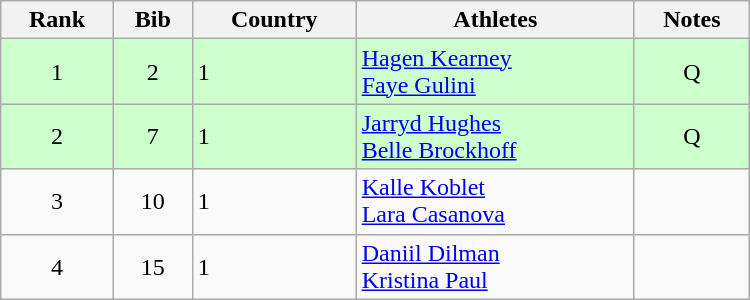<table class="wikitable" style="text-align:center; width:500px">
<tr>
<th>Rank</th>
<th>Bib</th>
<th>Country</th>
<th>Athletes</th>
<th>Notes</th>
</tr>
<tr bgcolor=ccffcc>
<td>1</td>
<td>2</td>
<td align=left> 1</td>
<td align=left><a href='#'>Hagen Kearney</a> <br><a href='#'>Faye Gulini</a></td>
<td>Q</td>
</tr>
<tr bgcolor=ccffcc>
<td>2</td>
<td>7</td>
<td align=left> 1</td>
<td align=left><a href='#'>Jarryd Hughes</a> <br><a href='#'>Belle Brockhoff</a></td>
<td>Q</td>
</tr>
<tr>
<td>3</td>
<td>10</td>
<td align=left> 1</td>
<td align=left><a href='#'>Kalle Koblet</a> <br><a href='#'>Lara Casanova</a></td>
<td></td>
</tr>
<tr>
<td>4</td>
<td>15</td>
<td align=left> 1</td>
<td align=left><a href='#'>Daniil Dilman</a> <br><a href='#'>Kristina Paul</a></td>
<td></td>
</tr>
</table>
